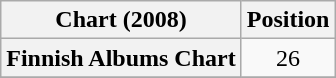<table class="wikitable sortable plainrowheaders">
<tr>
<th scope="col">Chart (2008)</th>
<th scope="col">Position</th>
</tr>
<tr>
<th scope="row">Finnish Albums Chart</th>
<td align="center">26</td>
</tr>
<tr>
</tr>
</table>
